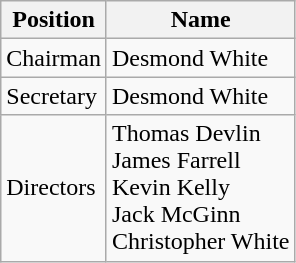<table class="wikitable">
<tr>
<th>Position</th>
<th>Name</th>
</tr>
<tr>
<td>Chairman</td>
<td>Desmond White</td>
</tr>
<tr>
<td>Secretary</td>
<td>Desmond White</td>
</tr>
<tr>
<td>Directors</td>
<td>Thomas Devlin<br>James Farrell<br>Kevin Kelly<br>Jack McGinn<br>Christopher White</td>
</tr>
</table>
